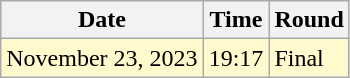<table class="wikitable">
<tr>
<th>Date</th>
<th>Time</th>
<th>Round</th>
</tr>
<tr style=background:lemonchiffon>
<td>November 23, 2023</td>
<td>19:17</td>
<td>Final</td>
</tr>
</table>
